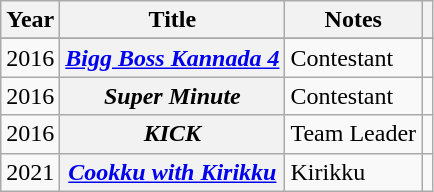<table class="wikitable sortable plainrowheaders" style="text-align: margin;">
<tr>
<th scope="col">Year</th>
<th scope="col">Title</th>
<th scope="col">Notes</th>
<th scope="col" class="unsortable" ></th>
</tr>
<tr>
</tr>
<tr>
<td>2016</td>
<th scope="row"><em><a href='#'>Bigg Boss Kannada 4</a></em></th>
<td>Contestant</td>
<td></td>
</tr>
<tr>
<td>2016</td>
<th scope="row"><em>Super Minute</em></th>
<td>Contestant</td>
<td></td>
</tr>
<tr>
<td>2016</td>
<th scope="row"><em>KICK</em></th>
<td>Team Leader</td>
<td></td>
</tr>
<tr>
<td>2021</td>
<th scope="row"><em><a href='#'>Cookku with Kirikku</a></em></th>
<td>Kirikku</td>
<td></td>
</tr>
</table>
